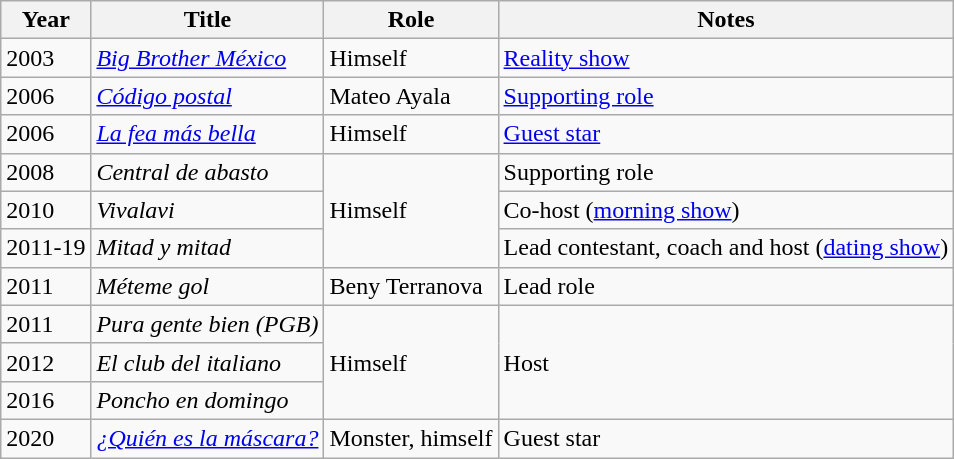<table class="wikitable sortable">
<tr>
<th>Year</th>
<th>Title</th>
<th>Role</th>
<th>Notes</th>
</tr>
<tr>
<td>2003</td>
<td><em><a href='#'>Big Brother México</a></em></td>
<td>Himself</td>
<td><a href='#'>Reality show</a></td>
</tr>
<tr>
<td>2006</td>
<td><em><a href='#'>Código postal</a></em></td>
<td>Mateo Ayala</td>
<td><a href='#'>Supporting role</a></td>
</tr>
<tr>
<td>2006</td>
<td><em><a href='#'>La fea más bella</a></em></td>
<td>Himself</td>
<td><a href='#'>Guest star</a></td>
</tr>
<tr>
<td>2008</td>
<td><em>Central de abasto</em></td>
<td rowspan="3">Himself</td>
<td>Supporting role</td>
</tr>
<tr>
<td>2010</td>
<td><em>Vivalavi</em></td>
<td>Co-host (<a href='#'>morning show</a>)</td>
</tr>
<tr>
<td>2011-19</td>
<td><em>Mitad y mitad</em></td>
<td>Lead contestant, coach and host (<a href='#'>dating show</a>)</td>
</tr>
<tr>
<td>2011</td>
<td><em>Méteme gol</em></td>
<td>Beny Terranova</td>
<td>Lead role</td>
</tr>
<tr>
<td>2011</td>
<td><em>Pura gente bien (PGB)</em></td>
<td rowspan="3">Himself</td>
<td rowspan="3">Host</td>
</tr>
<tr>
<td>2012</td>
<td><em>El club del italiano</em></td>
</tr>
<tr>
<td>2016</td>
<td><em>Poncho en domingo</em></td>
</tr>
<tr>
<td>2020</td>
<td><em><a href='#'>¿Quién es la máscara?</a></em></td>
<td>Monster, himself</td>
<td>Guest star</td>
</tr>
</table>
